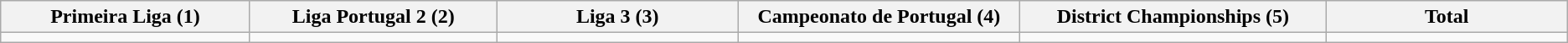<table class="wikitable">
<tr>
<th width="5%">Primeira Liga (1)</th>
<th width="5%">Liga Portugal 2 (2)</th>
<th width="5%">Liga 3 (3)</th>
<th width="5%">Campeonato de Portugal (4)</th>
<th width="5%">District Championships (5)</th>
<th width="5%">Total</th>
</tr>
<tr>
<td></td>
<td></td>
<td></td>
<td></td>
<td></td>
<td></td>
</tr>
</table>
